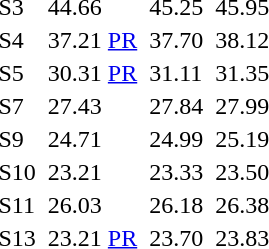<table>
<tr>
<td>S3 <br></td>
<td></td>
<td>44.66</td>
<td></td>
<td>45.25</td>
<td></td>
<td>45.95</td>
</tr>
<tr>
<td>S4 <br></td>
<td></td>
<td>37.21 <a href='#'>PR</a></td>
<td></td>
<td>37.70</td>
<td></td>
<td>38.12</td>
</tr>
<tr>
<td>S5 <br></td>
<td></td>
<td>30.31 <a href='#'>PR</a></td>
<td></td>
<td>31.11</td>
<td></td>
<td>31.35</td>
</tr>
<tr>
<td>S7 <br></td>
<td></td>
<td>27.43</td>
<td></td>
<td>27.84</td>
<td></td>
<td>27.99</td>
</tr>
<tr>
<td>S9 <br></td>
<td></td>
<td>24.71</td>
<td></td>
<td>24.99</td>
<td></td>
<td>25.19</td>
</tr>
<tr>
<td>S10 <br></td>
<td></td>
<td>23.21</td>
<td></td>
<td>23.33</td>
<td></td>
<td>23.50</td>
</tr>
<tr>
<td>S11 <br></td>
<td></td>
<td>26.03</td>
<td></td>
<td>26.18</td>
<td></td>
<td>26.38</td>
</tr>
<tr>
<td>S13 <br></td>
<td></td>
<td>23.21 <a href='#'>PR</a></td>
<td></td>
<td>23.70</td>
<td></td>
<td>23.83</td>
</tr>
</table>
